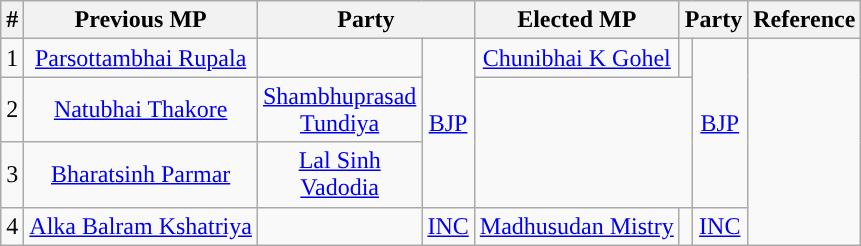<table class="wikitable">
<tr>
<th>#</th>
<th>Previous MP</th>
<th colspan=2>Party</th>
<th>Elected MP</th>
<th colspan=2>Party</th>
<th>Reference</th>
</tr>
<tr style="text-align:center;">
<td>1</td>
<td><a href='#'>Parsottambhai Rupala</a></td>
<td></td>
<td rowspan=3><a href='#'>BJP</a></td>
<td><a href='#'>Chunibhai K Gohel</a></td>
<td width="1px"></td>
<td rowspan=3><a href='#'>BJP</a></td>
<td rowspan=4></td>
</tr>
<tr style="text-align:center;">
<td>2</td>
<td><a href='#'>Natubhai Thakore</a></td>
<td><a href='#'>Shambhuprasad Tundiya</a></td>
</tr>
<tr style="text-align:center;">
<td>3</td>
<td><a href='#'>Bharatsinh Parmar</a></td>
<td><a href='#'>Lal Sinh Vadodia</a></td>
</tr>
<tr style="text-align:center;">
<td>4</td>
<td><a href='#'>Alka Balram Kshatriya</a></td>
<td width="1px"></td>
<td rowspan=1><a href='#'>INC</a></td>
<td><a href='#'>Madhusudan Mistry</a></td>
<td width="1px"></td>
<td rowspan=1><a href='#'>INC</a></td>
</tr>
</table>
